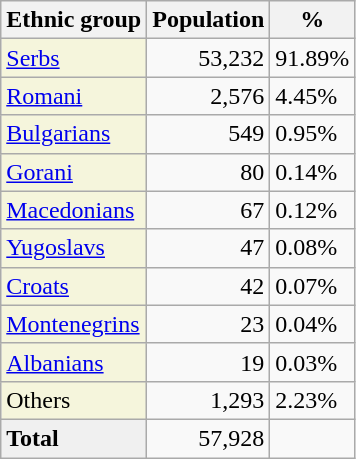<table class="wikitable">
<tr>
<th>Ethnic group</th>
<th>Population</th>
<th>%</th>
</tr>
<tr>
<td style="background:#F5F5DC;"><a href='#'>Serbs</a></td>
<td align="right">53,232</td>
<td>91.89%</td>
</tr>
<tr>
<td style="background:#F5F5DC;"><a href='#'>Romani</a></td>
<td align="right">2,576</td>
<td>4.45%</td>
</tr>
<tr>
<td style="background:#F5F5DC;"><a href='#'>Bulgarians</a></td>
<td align="right">549</td>
<td>0.95%</td>
</tr>
<tr>
<td style="background:#F5F5DC;"><a href='#'>Gorani</a></td>
<td align="right">80</td>
<td>0.14%</td>
</tr>
<tr>
<td style="background:#F5F5DC;"><a href='#'>Macedonians</a></td>
<td align="right">67</td>
<td>0.12%</td>
</tr>
<tr>
<td style="background:#F5F5DC;"><a href='#'>Yugoslavs</a></td>
<td align="right">47</td>
<td>0.08%</td>
</tr>
<tr>
<td style="background:#F5F5DC;"><a href='#'>Croats</a></td>
<td align="right">42</td>
<td>0.07%</td>
</tr>
<tr>
<td style="background:#F5F5DC;"><a href='#'>Montenegrins</a></td>
<td align="right">23</td>
<td>0.04%</td>
</tr>
<tr>
<td style="background:#F5F5DC;"><a href='#'>Albanians</a></td>
<td align="right">19</td>
<td>0.03%</td>
</tr>
<tr>
<td style="background:#F5F5DC;">Others</td>
<td align="right">1,293</td>
<td>2.23%</td>
</tr>
<tr>
<td style="background:#F0F0F0;"><strong>Total</strong></td>
<td align="right">57,928</td>
<td></td>
</tr>
</table>
